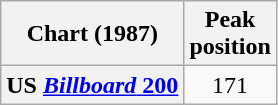<table class="wikitable plainrowheaders" style="text-align:center">
<tr>
<th scope="col">Chart (1987)</th>
<th scope="col">Peak<br>position</th>
</tr>
<tr>
<th scope="row">US <a href='#'><em>Billboard</em> 200</a></th>
<td>171</td>
</tr>
</table>
